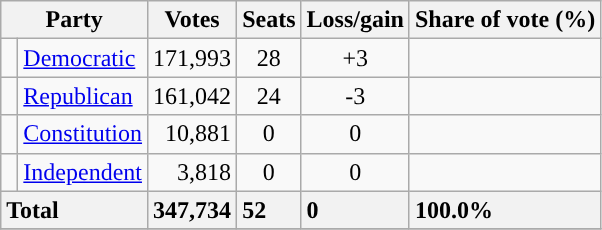<table class="wikitable">
<tr>
<th colspan=2>Party</th>
<th>Votes</th>
<th>Seats</th>
<th>Loss/gain</th>
<th>Share of vote (%)</th>
</tr>
<tr>
<td style="background-color:"> </td>
<td><a href='#'>Democratic</a></td>
<td style="text-align:right;">171,993</td>
<td style="text-align:center;">28</td>
<td style="text-align:center;">+3</td>
<td style="text-align:center;"></td>
</tr>
<tr>
<td style="background-color:"> </td>
<td><a href='#'>Republican</a></td>
<td style="text-align:right;">161,042</td>
<td style="text-align:center;">24</td>
<td style="text-align:center;">-3</td>
<td style="text-align:center;"></td>
</tr>
<tr>
<td style="background-color:"> </td>
<td><a href='#'>Constitution</a></td>
<td style="text-align:right;">10,881</td>
<td style="text-align:center;">0</td>
<td style="text-align:center;">0</td>
<td style="text-align:center;"></td>
</tr>
<tr>
<td style="background-color:"> </td>
<td><a href='#'>Independent</a></td>
<td style="text-align:right;">3,818</td>
<td style="text-align:center;">0</td>
<td style="text-align:center;">0</td>
<td style="text-align:center;"></td>
</tr>
<tr>
<td style="background-color: #f2f2f2; text-align: left; font-weight: bold" colspan="2">Total</td>
<td style="background-color: #f2f2f2; font-weight: bold">347,734</td>
<td style="background-color: #f2f2f2; font-weight: bold">52</td>
<td style="background-color: #f2f2f2; font-weight: bold">0</td>
<td style="background-color: #f2f2f2; font-weight: bold">100.0%</td>
</tr>
<tr>
</tr>
</table>
